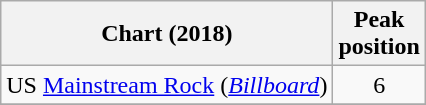<table class="wikitable sortable">
<tr>
<th>Chart (2018)</th>
<th>Peak<br>position</th>
</tr>
<tr>
<td>US <a href='#'>Mainstream Rock</a> (<em><a href='#'>Billboard</a></em>)</td>
<td style="text-align:center;">6</td>
</tr>
<tr>
</tr>
</table>
